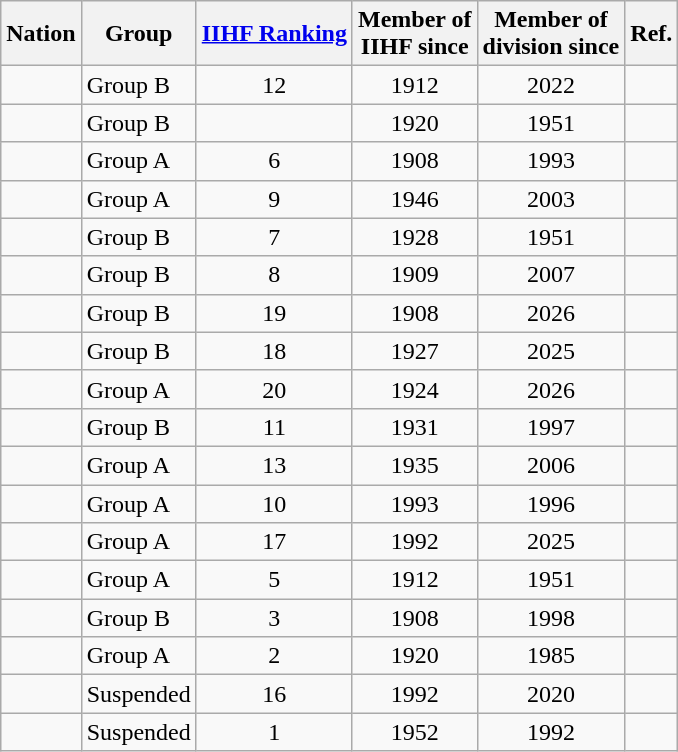<table class="wikitable sortable" style="text-align:center">
<tr>
<th>Nation</th>
<th>Group<br></th>
<th><a href='#'>IIHF Ranking</a><br></th>
<th>Member of<br>IIHF since</th>
<th>Member of<br>division since</th>
<th class="unsortable">Ref.</th>
</tr>
<tr>
<td align="left"></td>
<td align="left">Group B</td>
<td>12</td>
<td>1912</td>
<td> 2022</td>
<td></td>
</tr>
<tr>
<td align="left"></td>
<td align="left">Group B</td>
<td></td>
<td>1920</td>
<td> 1951</td>
<td></td>
</tr>
<tr>
<td align="left"></td>
<td align="left">Group A</td>
<td>6</td>
<td><span></span>1908</td>
<td> 1993</td>
<td></td>
</tr>
<tr>
<td align="left"></td>
<td align="left">Group A</td>
<td>9</td>
<td>1946</td>
<td> 2003</td>
<td></td>
</tr>
<tr>
<td align="left"></td>
<td align="left">Group B</td>
<td>7</td>
<td>1928</td>
<td> 1951</td>
<td></td>
</tr>
<tr>
<td align="left"></td>
<td align="left">Group B</td>
<td>8</td>
<td>1909</td>
<td> 2007</td>
<td></td>
</tr>
<tr>
<td align="left"></td>
<td align="left">Group B</td>
<td>19</td>
<td>1908</td>
<td> 2026</td>
<td></td>
</tr>
<tr>
<td align="left"></td>
<td align="left">Group B</td>
<td>18</td>
<td>1927</td>
<td> 2025</td>
<td></td>
</tr>
<tr>
<td align="left"></td>
<td align="left">Group A</td>
<td>20</td>
<td>1924</td>
<td> 2026</td>
<td></td>
</tr>
<tr>
<td align="left"></td>
<td align="left">Group B</td>
<td>11</td>
<td>1931</td>
<td> 1997</td>
<td></td>
</tr>
<tr>
<td align="left"></td>
<td align="left">Group A</td>
<td>13</td>
<td>1935</td>
<td> 2006</td>
<td></td>
</tr>
<tr>
<td align="left"></td>
<td align="left">Group A</td>
<td>10</td>
<td>1993</td>
<td> 1996</td>
<td></td>
</tr>
<tr>
<td align="left"></td>
<td align="left">Group A</td>
<td>17</td>
<td>1992</td>
<td> 2025</td>
<td></td>
</tr>
<tr>
<td align="left"></td>
<td align="left">Group A</td>
<td>5</td>
<td>1912</td>
<td> 1951</td>
<td></td>
</tr>
<tr>
<td align="left"></td>
<td align="left">Group B</td>
<td>3</td>
<td>1908</td>
<td> 1998</td>
<td></td>
</tr>
<tr>
<td align="left"></td>
<td align="left">Group A</td>
<td>2</td>
<td>1920</td>
<td> 1985</td>
<td></td>
</tr>
<tr>
<td align="left"></td>
<td align="left">Suspended</td>
<td>16</td>
<td>1992</td>
<td> 2020</td>
<td></td>
</tr>
<tr>
<td align="left"></td>
<td align="left">Suspended</td>
<td>1</td>
<td><span></span>1952</td>
<td> 1992</td>
<td></td>
</tr>
</table>
